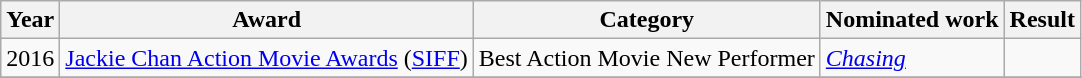<table class="wikitable">
<tr>
<th>Year</th>
<th>Award</th>
<th>Category</th>
<th>Nominated work</th>
<th>Result</th>
</tr>
<tr>
<td>2016</td>
<td><a href='#'>Jackie Chan Action Movie Awards</a> (<a href='#'>SIFF</a>)</td>
<td>Best Action Movie New Performer</td>
<td><em><a href='#'>Chasing</a></em></td>
<td></td>
</tr>
<tr>
</tr>
</table>
